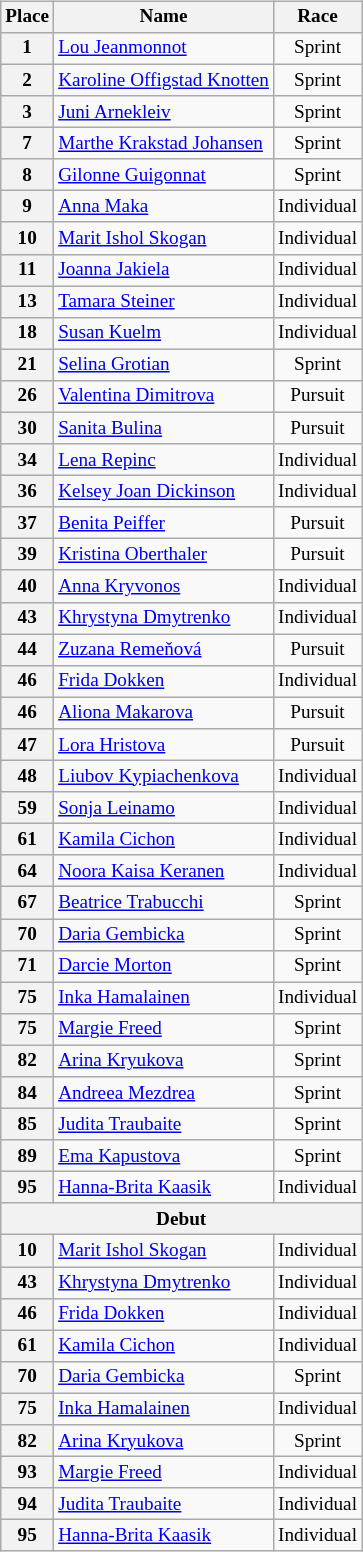<table class="wikitable plainrowheaders" style="font-size:80%; text-align:center; display:inline-table;">
<tr>
<th>Place</th>
<th>Name</th>
<th>Race</th>
</tr>
<tr>
<th>1</th>
<td style="text-align:left"> <a href='#'>Lou Jeanmonnot</a></td>
<td>Sprint</td>
</tr>
<tr>
<th>2</th>
<td style="text-align:left"> <a href='#'>Karoline Offigstad Knotten</a></td>
<td>Sprint</td>
</tr>
<tr>
<th>3</th>
<td style="text-align:left"> <a href='#'>Juni Arnekleiv</a></td>
<td>Sprint</td>
</tr>
<tr>
<th>7</th>
<td style="text-align:left"> <a href='#'>Marthe Krakstad Johansen</a></td>
<td>Sprint</td>
</tr>
<tr>
<th>8</th>
<td style="text-align:left"> <a href='#'>Gilonne Guigonnat</a></td>
<td>Sprint</td>
</tr>
<tr>
<th>9</th>
<td style="text-align:left"> <a href='#'>Anna Maka</a></td>
<td>Individual</td>
</tr>
<tr>
<th>10</th>
<td style="text-align:left"> <a href='#'>Marit Ishol Skogan</a></td>
<td>Individual</td>
</tr>
<tr>
<th>11</th>
<td style="text-align:left"> <a href='#'>Joanna Jakiela</a></td>
<td>Individual</td>
</tr>
<tr>
<th>13</th>
<td style="text-align:left"> <a href='#'>Tamara Steiner</a></td>
<td>Individual</td>
</tr>
<tr>
<th>18</th>
<td style="text-align:left"> <a href='#'>Susan Kuelm</a></td>
<td>Individual</td>
</tr>
<tr>
<th>21</th>
<td style="text-align:left"> <a href='#'>Selina Grotian</a></td>
<td>Sprint</td>
</tr>
<tr>
<th>26</th>
<td style="text-align:left"> <a href='#'>Valentina Dimitrova</a></td>
<td>Pursuit</td>
</tr>
<tr>
<th>30</th>
<td style="text-align:left"> <a href='#'>Sanita Bulina</a></td>
<td>Pursuit</td>
</tr>
<tr>
<th>34</th>
<td style="text-align:left"> <a href='#'>Lena Repinc</a></td>
<td>Individual</td>
</tr>
<tr>
<th>36</th>
<td style="text-align:left"> <a href='#'>Kelsey Joan Dickinson</a></td>
<td>Individual</td>
</tr>
<tr>
<th>37</th>
<td style="text-align:left"> <a href='#'>Benita Peiffer</a></td>
<td>Pursuit</td>
</tr>
<tr>
<th>39</th>
<td style="text-align:left"> <a href='#'>Kristina Oberthaler</a></td>
<td>Pursuit</td>
</tr>
<tr>
<th>40</th>
<td style="text-align:left"> <a href='#'>Anna Kryvonos</a></td>
<td>Individual</td>
</tr>
<tr>
<th>43</th>
<td style="text-align:left"> <a href='#'>Khrystyna Dmytrenko</a></td>
<td>Individual</td>
</tr>
<tr>
<th>44</th>
<td style="text-align:left"> <a href='#'>Zuzana Remeňová</a></td>
<td>Pursuit</td>
</tr>
<tr>
<th>46</th>
<td style="text-align:left"> <a href='#'>Frida Dokken</a></td>
<td>Individual</td>
</tr>
<tr>
<th>46</th>
<td style="text-align:left"> <a href='#'>Aliona Makarova</a></td>
<td>Pursuit</td>
</tr>
<tr>
<th>47</th>
<td style="text-align:left"> <a href='#'>Lora Hristova</a></td>
<td>Pursuit</td>
</tr>
<tr>
<th>48</th>
<td style="text-align:left"> <a href='#'>Liubov Kypiachenkova</a></td>
<td>Individual</td>
</tr>
<tr>
<th>59</th>
<td style="text-align:left"> <a href='#'>Sonja Leinamo</a></td>
<td>Individual</td>
</tr>
<tr>
<th>61</th>
<td style="text-align:left"> <a href='#'>Kamila Cichon</a></td>
<td>Individual</td>
</tr>
<tr>
<th>64</th>
<td style="text-align:left"> <a href='#'>Noora Kaisa Keranen</a></td>
<td>Individual</td>
</tr>
<tr>
<th>67</th>
<td style="text-align:left"> <a href='#'>Beatrice Trabucchi</a></td>
<td>Sprint</td>
</tr>
<tr>
<th>70</th>
<td style="text-align:left"> <a href='#'>Daria Gembicka</a></td>
<td>Sprint</td>
</tr>
<tr>
<th>71</th>
<td style="text-align:left"> <a href='#'>Darcie Morton</a></td>
<td>Sprint</td>
</tr>
<tr>
<th>75</th>
<td style="text-align:left"> <a href='#'>Inka Hamalainen</a></td>
<td>Individual</td>
</tr>
<tr>
<th>75</th>
<td style="text-align:left"> <a href='#'>Margie Freed</a></td>
<td>Sprint</td>
</tr>
<tr>
<th>82</th>
<td style="text-align:left"> <a href='#'>Arina Kryukova</a></td>
<td>Sprint</td>
</tr>
<tr>
<th>84</th>
<td style="text-align:left"> <a href='#'>Andreea Mezdrea</a></td>
<td>Sprint</td>
</tr>
<tr>
<th>85</th>
<td style="text-align:left"> <a href='#'>Judita Traubaite</a></td>
<td>Sprint</td>
</tr>
<tr>
<th>89</th>
<td style="text-align:left"> <a href='#'>Ema Kapustova</a></td>
<td>Sprint</td>
</tr>
<tr>
<th>95</th>
<td style="text-align:left"> <a href='#'>Hanna-Brita Kaasik</a></td>
<td>Individual</td>
</tr>
<tr>
<th colspan=4>Debut</th>
</tr>
<tr>
<th>10</th>
<td style="text-align:left"> <a href='#'>Marit Ishol Skogan</a></td>
<td>Individual</td>
</tr>
<tr>
<th>43</th>
<td style="text-align:left"> <a href='#'>Khrystyna Dmytrenko</a></td>
<td>Individual</td>
</tr>
<tr>
<th>46</th>
<td style="text-align:left"> <a href='#'>Frida Dokken</a></td>
<td>Individual</td>
</tr>
<tr>
<th>61</th>
<td style="text-align:left"> <a href='#'>Kamila Cichon</a></td>
<td>Individual</td>
</tr>
<tr>
<th>70</th>
<td style="text-align:left"> <a href='#'>Daria Gembicka</a></td>
<td>Sprint</td>
</tr>
<tr>
<th>75</th>
<td style="text-align:left"> <a href='#'>Inka Hamalainen</a></td>
<td>Individual</td>
</tr>
<tr>
<th>82</th>
<td style="text-align:left"> <a href='#'>Arina Kryukova</a></td>
<td>Sprint</td>
</tr>
<tr>
<th>93</th>
<td style="text-align:left"> <a href='#'>Margie Freed</a></td>
<td>Individual</td>
</tr>
<tr>
<th>94</th>
<td style="text-align:left"> <a href='#'>Judita Traubaite</a></td>
<td>Individual</td>
</tr>
<tr>
<th>95</th>
<td style="text-align:left"> <a href='#'>Hanna-Brita Kaasik</a></td>
<td>Individual</td>
</tr>
</table>
